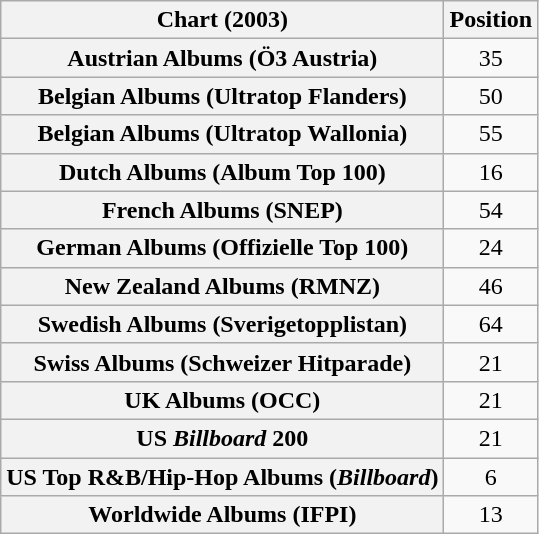<table class="wikitable sortable plainrowheaders" style="text-align:center">
<tr>
<th scope="col">Chart (2003)</th>
<th scope="col">Position</th>
</tr>
<tr>
<th scope="row">Austrian Albums (Ö3 Austria)</th>
<td>35</td>
</tr>
<tr>
<th scope="row">Belgian Albums (Ultratop Flanders)</th>
<td>50</td>
</tr>
<tr>
<th scope="row">Belgian Albums (Ultratop Wallonia)</th>
<td>55</td>
</tr>
<tr>
<th scope="row">Dutch Albums (Album Top 100)</th>
<td>16</td>
</tr>
<tr>
<th scope="row">French Albums (SNEP)</th>
<td>54</td>
</tr>
<tr>
<th scope="row">German Albums (Offizielle Top 100)</th>
<td>24</td>
</tr>
<tr>
<th scope="row">New Zealand Albums (RMNZ)</th>
<td>46</td>
</tr>
<tr>
<th scope="row">Swedish Albums (Sverigetopplistan)</th>
<td>64</td>
</tr>
<tr>
<th scope="row">Swiss Albums (Schweizer Hitparade)</th>
<td>21</td>
</tr>
<tr>
<th scope="row">UK Albums (OCC)</th>
<td>21</td>
</tr>
<tr>
<th scope="row">US <em>Billboard</em> 200</th>
<td>21</td>
</tr>
<tr>
<th scope="row">US Top R&B/Hip-Hop Albums (<em>Billboard</em>)</th>
<td>6</td>
</tr>
<tr>
<th scope="row">Worldwide Albums (IFPI)</th>
<td>13</td>
</tr>
</table>
